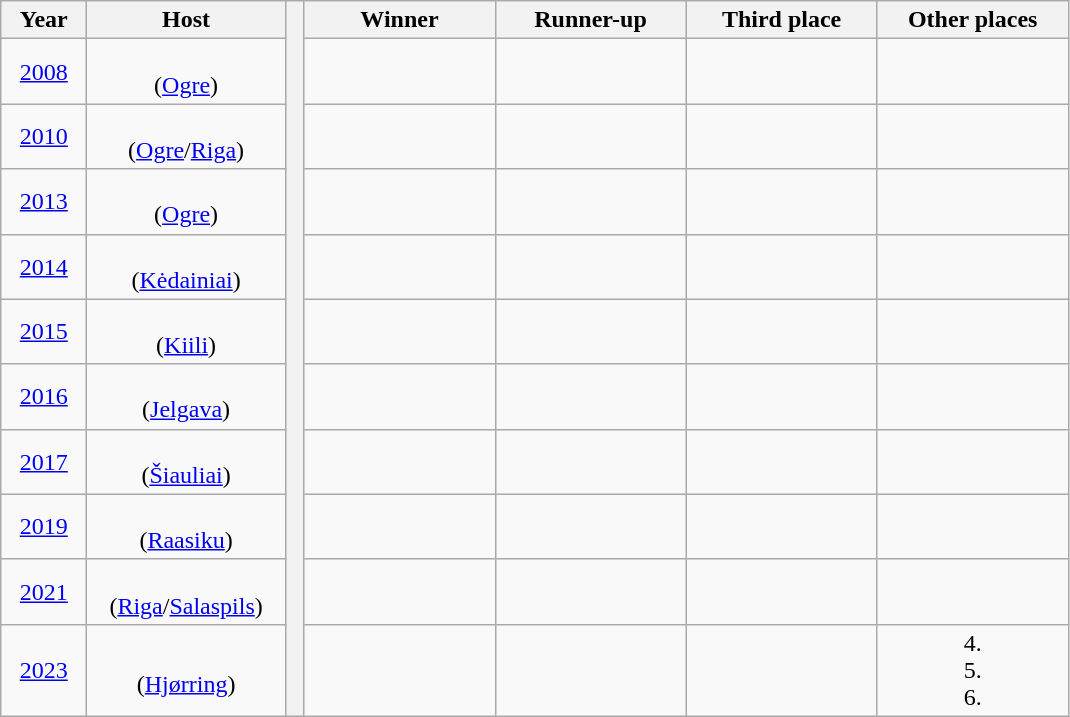<table class="wikitable" style="text-align:center;">
<tr>
<th width=50>Year</th>
<th width=125>Host</th>
<th width=5 rowspan=11 bgcolor=ffffff></th>
<th width=120>Winner</th>
<th width=120>Runner-up</th>
<th width=120>Third place</th>
<th width=120>Other places</th>
</tr>
<tr>
<td><a href='#'>2008</a></td>
<td><br>(<a href='#'>Ogre</a>)</td>
<td></td>
<td></td>
<td></td>
<td></td>
</tr>
<tr>
<td><a href='#'>2010</a></td>
<td><br>(<a href='#'>Ogre</a>/<a href='#'>Riga</a>)</td>
<td></td>
<td></td>
<td></td>
<td></td>
</tr>
<tr>
<td><a href='#'>2013</a></td>
<td><br>(<a href='#'>Ogre</a>)</td>
<td></td>
<td></td>
<td></td>
<td></td>
</tr>
<tr>
<td><a href='#'>2014</a></td>
<td><br>(<a href='#'>Kėdainiai</a>)</td>
<td></td>
<td></td>
<td></td>
<td></td>
</tr>
<tr>
<td><a href='#'>2015</a></td>
<td><br>(<a href='#'>Kiili</a>)</td>
<td></td>
<td></td>
<td></td>
<td></td>
</tr>
<tr>
<td><a href='#'>2016</a></td>
<td><br>(<a href='#'>Jelgava</a>)</td>
<td></td>
<td></td>
<td></td>
<td></td>
</tr>
<tr>
<td><a href='#'>2017</a></td>
<td><br>(<a href='#'>Šiauliai</a>)</td>
<td></td>
<td></td>
<td></td>
<td></td>
</tr>
<tr>
<td><a href='#'>2019</a></td>
<td><br>(<a href='#'>Raasiku</a>)</td>
<td></td>
<td></td>
<td></td>
<td></td>
</tr>
<tr>
<td><a href='#'>2021</a></td>
<td><br>(<a href='#'>Riga</a>/<a href='#'>Salaspils</a>)</td>
<td></td>
<td></td>
<td></td>
<td></td>
</tr>
<tr>
<td><a href='#'>2023</a></td>
<td><br>(<a href='#'>Hjørring</a>)</td>
<td></td>
<td></td>
<td></td>
<td>4. <br>5.<br> 6.</td>
</tr>
</table>
